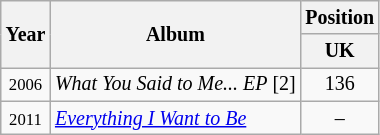<table class="wikitable" style="font-size: 10pt; text-align: center">
<tr>
<th rowspan="2">Year</th>
<th rowspan="2">Album</th>
<th>Position</th>
</tr>
<tr style="font-size:100%;">
<th style="width:1em;">UK</th>
</tr>
<tr>
<td><small>2006</small></td>
<td align="left"><em>What You Said to Me... EP</em> [2]</td>
<td style="text-align:center;">136</td>
</tr>
<tr>
<td><small>2011</small></td>
<td align="left"><em><a href='#'>Everything I Want to Be</a></em></td>
<td style="text-align:center;">–</td>
</tr>
</table>
